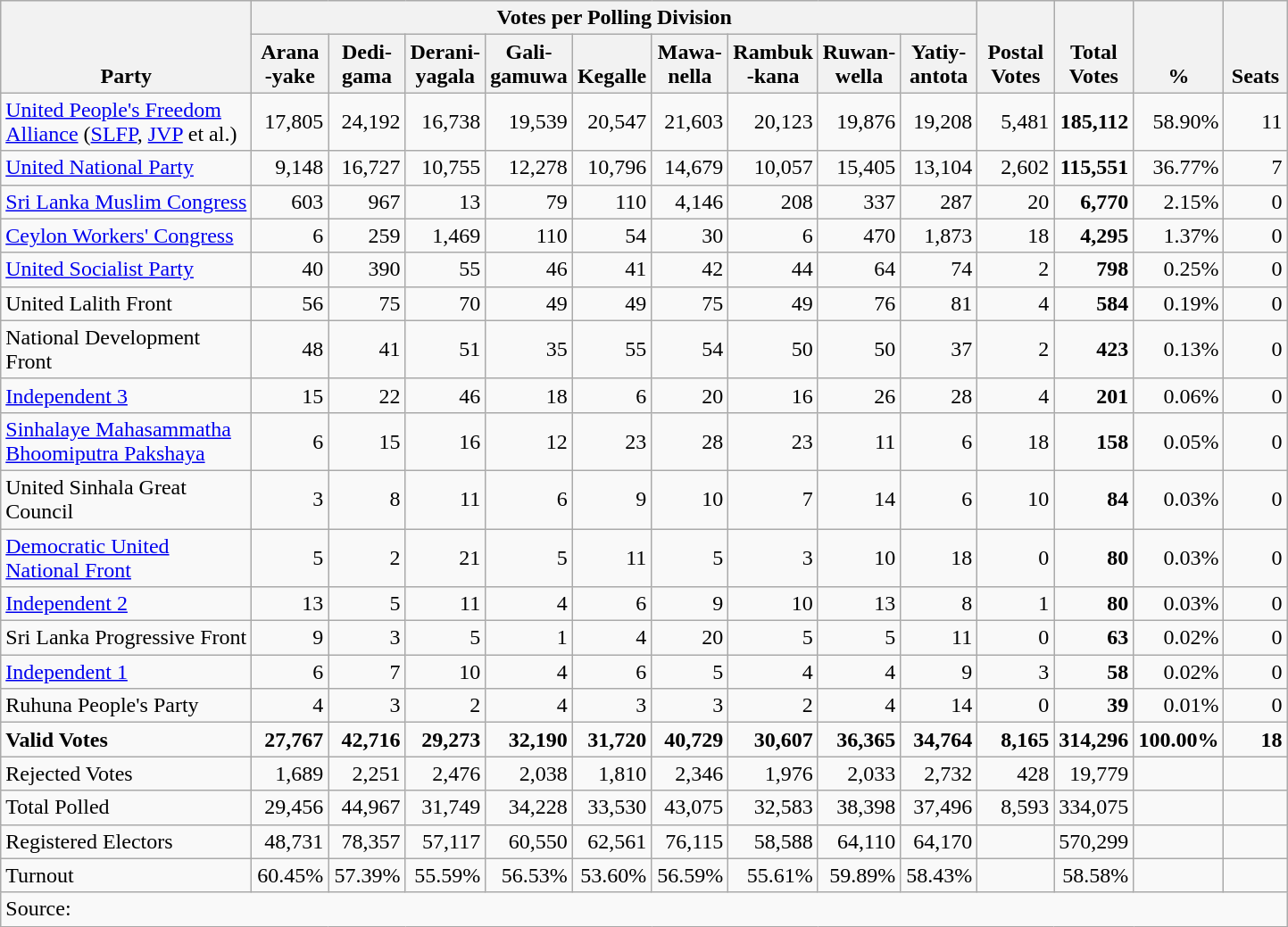<table class="wikitable" border="1" style="text-align:right;">
<tr>
<th align=left valign=bottom rowspan=2 width="180">Party</th>
<th colspan=9>Votes per Polling Division</th>
<th align=center valign=bottom rowspan=2 width="50">Postal<br>Votes</th>
<th align=center valign=bottom rowspan=2 width="50">Total Votes</th>
<th align=center valign=bottom rowspan=2 width="50">%</th>
<th align=center valign=bottom rowspan=2 width="40">Seats</th>
</tr>
<tr>
<th align=center valign=bottom width="50">Arana<br>-yake</th>
<th align=center valign=bottom width="50">Dedi-<br>gama</th>
<th align=center valign=bottom width="50">Derani-<br>yagala</th>
<th align=center valign=bottom width="50">Gali-<br>gamuwa</th>
<th align=center valign=bottom width="50">Kegalle</th>
<th align=center valign=bottom width="50">Mawa-<br>nella</th>
<th align=center valign=bottom width="50">Rambuk<br>-kana</th>
<th align=center valign=bottom width="50">Ruwan-<br>wella</th>
<th align=center valign=bottom width="50">Yatiy-<br>antota</th>
</tr>
<tr>
<td align=left><a href='#'>United People's Freedom Alliance</a> (<a href='#'>SLFP</a>, <a href='#'>JVP</a> et al.)</td>
<td>17,805</td>
<td>24,192</td>
<td>16,738</td>
<td>19,539</td>
<td>20,547</td>
<td>21,603</td>
<td>20,123</td>
<td>19,876</td>
<td>19,208</td>
<td>5,481</td>
<td><strong>185,112</strong></td>
<td>58.90%</td>
<td>11</td>
</tr>
<tr>
<td align=left><a href='#'>United National Party</a></td>
<td>9,148</td>
<td>16,727</td>
<td>10,755</td>
<td>12,278</td>
<td>10,796</td>
<td>14,679</td>
<td>10,057</td>
<td>15,405</td>
<td>13,104</td>
<td>2,602</td>
<td><strong>115,551</strong></td>
<td>36.77%</td>
<td>7</td>
</tr>
<tr>
<td align=left><a href='#'>Sri Lanka Muslim Congress</a></td>
<td>603</td>
<td>967</td>
<td>13</td>
<td>79</td>
<td>110</td>
<td>4,146</td>
<td>208</td>
<td>337</td>
<td>287</td>
<td>20</td>
<td><strong>6,770</strong></td>
<td>2.15%</td>
<td>0</td>
</tr>
<tr>
<td align=left><a href='#'>Ceylon Workers' Congress</a></td>
<td>6</td>
<td>259</td>
<td>1,469</td>
<td>110</td>
<td>54</td>
<td>30</td>
<td>6</td>
<td>470</td>
<td>1,873</td>
<td>18</td>
<td><strong>4,295</strong></td>
<td>1.37%</td>
<td>0</td>
</tr>
<tr>
<td align=left><a href='#'>United Socialist Party</a></td>
<td>40</td>
<td>390</td>
<td>55</td>
<td>46</td>
<td>41</td>
<td>42</td>
<td>44</td>
<td>64</td>
<td>74</td>
<td>2</td>
<td><strong>798</strong></td>
<td>0.25%</td>
<td>0</td>
</tr>
<tr>
<td align=left>United Lalith Front</td>
<td>56</td>
<td>75</td>
<td>70</td>
<td>49</td>
<td>49</td>
<td>75</td>
<td>49</td>
<td>76</td>
<td>81</td>
<td>4</td>
<td><strong>584</strong></td>
<td>0.19%</td>
<td>0</td>
</tr>
<tr>
<td align=left>National Development Front</td>
<td>48</td>
<td>41</td>
<td>51</td>
<td>35</td>
<td>55</td>
<td>54</td>
<td>50</td>
<td>50</td>
<td>37</td>
<td>2</td>
<td><strong>423</strong></td>
<td>0.13%</td>
<td>0</td>
</tr>
<tr>
<td align=left><a href='#'>Independent 3</a></td>
<td>15</td>
<td>22</td>
<td>46</td>
<td>18</td>
<td>6</td>
<td>20</td>
<td>16</td>
<td>26</td>
<td>28</td>
<td>4</td>
<td><strong>201</strong></td>
<td>0.06%</td>
<td>0</td>
</tr>
<tr>
<td align=left><a href='#'>Sinhalaye Mahasammatha Bhoomiputra Pakshaya</a></td>
<td>6</td>
<td>15</td>
<td>16</td>
<td>12</td>
<td>23</td>
<td>28</td>
<td>23</td>
<td>11</td>
<td>6</td>
<td>18</td>
<td><strong>158</strong></td>
<td>0.05%</td>
<td>0</td>
</tr>
<tr>
<td align=left>United Sinhala Great Council</td>
<td>3</td>
<td>8</td>
<td>11</td>
<td>6</td>
<td>9</td>
<td>10</td>
<td>7</td>
<td>14</td>
<td>6</td>
<td>10</td>
<td><strong>84</strong></td>
<td>0.03%</td>
<td>0</td>
</tr>
<tr>
<td align=left><a href='#'>Democratic United National Front</a></td>
<td>5</td>
<td>2</td>
<td>21</td>
<td>5</td>
<td>11</td>
<td>5</td>
<td>3</td>
<td>10</td>
<td>18</td>
<td>0</td>
<td><strong>80</strong></td>
<td>0.03%</td>
<td>0</td>
</tr>
<tr>
<td align=left><a href='#'>Independent 2</a></td>
<td>13</td>
<td>5</td>
<td>11</td>
<td>4</td>
<td>6</td>
<td>9</td>
<td>10</td>
<td>13</td>
<td>8</td>
<td>1</td>
<td><strong>80</strong></td>
<td>0.03%</td>
<td>0</td>
</tr>
<tr>
<td align=left>Sri Lanka Progressive Front</td>
<td>9</td>
<td>3</td>
<td>5</td>
<td>1</td>
<td>4</td>
<td>20</td>
<td>5</td>
<td>5</td>
<td>11</td>
<td>0</td>
<td><strong>63</strong></td>
<td>0.02%</td>
<td>0</td>
</tr>
<tr>
<td align=left><a href='#'>Independent 1</a></td>
<td>6</td>
<td>7</td>
<td>10</td>
<td>4</td>
<td>6</td>
<td>5</td>
<td>4</td>
<td>4</td>
<td>9</td>
<td>3</td>
<td><strong>58</strong></td>
<td>0.02%</td>
<td>0</td>
</tr>
<tr>
<td align=left>Ruhuna People's Party</td>
<td>4</td>
<td>3</td>
<td>2</td>
<td>4</td>
<td>3</td>
<td>3</td>
<td>2</td>
<td>4</td>
<td>14</td>
<td>0</td>
<td><strong>39</strong></td>
<td>0.01%</td>
<td>0</td>
</tr>
<tr>
<td align=left><strong>Valid Votes</strong></td>
<td><strong>27,767</strong></td>
<td><strong>42,716</strong></td>
<td><strong>29,273</strong></td>
<td><strong>32,190</strong></td>
<td><strong>31,720</strong></td>
<td><strong>40,729</strong></td>
<td><strong>30,607</strong></td>
<td><strong>36,365</strong></td>
<td><strong>34,764</strong></td>
<td><strong>8,165</strong></td>
<td><strong>314,296</strong></td>
<td><strong>100.00%</strong></td>
<td><strong>18</strong></td>
</tr>
<tr>
<td align=left>Rejected Votes</td>
<td>1,689</td>
<td>2,251</td>
<td>2,476</td>
<td>2,038</td>
<td>1,810</td>
<td>2,346</td>
<td>1,976</td>
<td>2,033</td>
<td>2,732</td>
<td>428</td>
<td>19,779</td>
<td></td>
<td></td>
</tr>
<tr>
<td align=left>Total Polled</td>
<td>29,456</td>
<td>44,967</td>
<td>31,749</td>
<td>34,228</td>
<td>33,530</td>
<td>43,075</td>
<td>32,583</td>
<td>38,398</td>
<td>37,496</td>
<td>8,593</td>
<td>334,075</td>
<td></td>
<td></td>
</tr>
<tr>
<td align=left>Registered Electors</td>
<td>48,731</td>
<td>78,357</td>
<td>57,117</td>
<td>60,550</td>
<td>62,561</td>
<td>76,115</td>
<td>58,588</td>
<td>64,110</td>
<td>64,170</td>
<td></td>
<td>570,299</td>
<td></td>
<td></td>
</tr>
<tr>
<td align=left>Turnout</td>
<td>60.45%</td>
<td>57.39%</td>
<td>55.59%</td>
<td>56.53%</td>
<td>53.60%</td>
<td>56.59%</td>
<td>55.61%</td>
<td>59.89%</td>
<td>58.43%</td>
<td></td>
<td>58.58%</td>
<td></td>
<td></td>
</tr>
<tr>
<td align=left colspan=15>Source:</td>
</tr>
</table>
